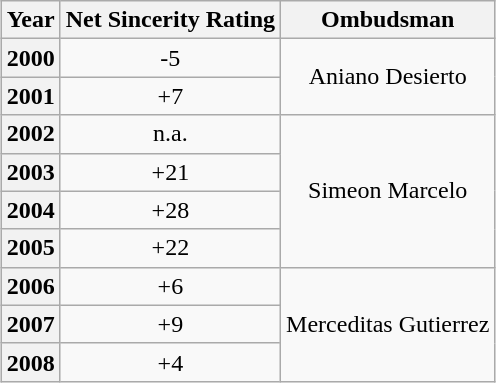<table class="wikitable" style="margin: 1em auto 1em auto" border="1">
<tr>
<th>Year</th>
<th>Net Sincerity Rating</th>
<th>Ombudsman</th>
</tr>
<tr>
<th>2000</th>
<td align="center">-5</td>
<td rowspan="2" align="center">Aniano Desierto</td>
</tr>
<tr>
<th>2001</th>
<td align="center">+7</td>
</tr>
<tr>
<th>2002</th>
<td align="center">n.a.</td>
<td rowspan="4" align="center">Simeon Marcelo</td>
</tr>
<tr>
<th>2003</th>
<td align="center">+21</td>
</tr>
<tr>
<th>2004</th>
<td align="center">+28</td>
</tr>
<tr>
<th>2005</th>
<td align="center">+22</td>
</tr>
<tr>
<th>2006</th>
<td align="center">+6</td>
<td rowspan="3" align="center">Merceditas Gutierrez</td>
</tr>
<tr>
<th>2007</th>
<td align="center">+9</td>
</tr>
<tr>
<th>2008</th>
<td align="center">+4</td>
</tr>
</table>
